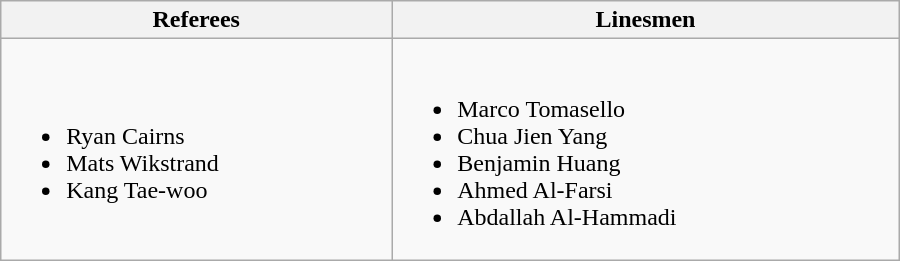<table class="wikitable" width=600px>
<tr>
<th>Referees</th>
<th>Linesmen</th>
</tr>
<tr>
<td><br><ul><li> Ryan Cairns</li><li> Mats Wikstrand</li><li> Kang Tae-woo</li></ul></td>
<td><br><ul><li> Marco Tomasello</li><li> Chua Jien Yang</li><li> Benjamin Huang</li><li> Ahmed Al-Farsi</li><li> Abdallah Al-Hammadi</li></ul></td>
</tr>
</table>
